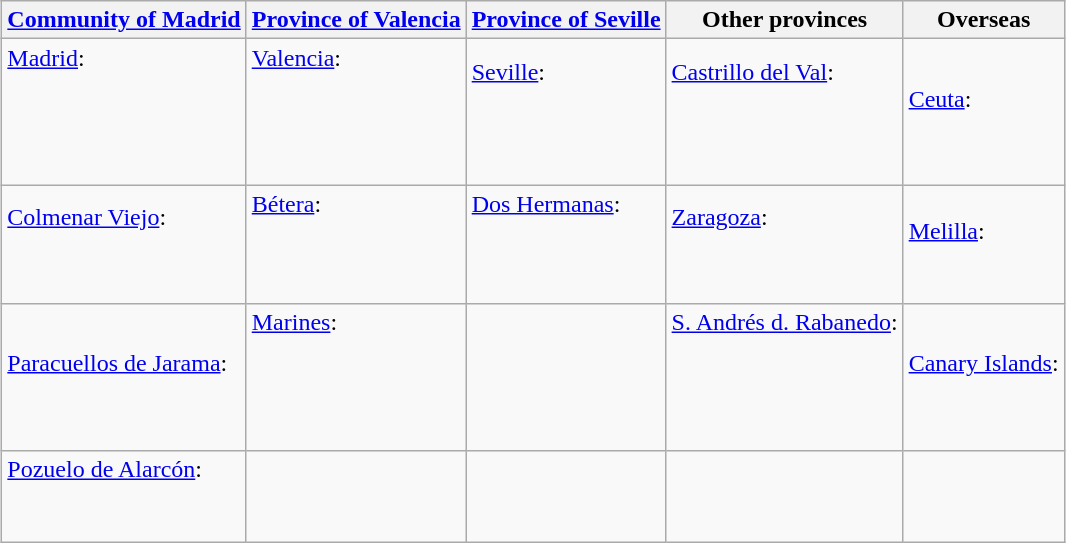<table class="wikitable" style="margin-left: auto; margin-right: auto; border: none;">
<tr>
<th><a href='#'>Community of Madrid</a></th>
<th><a href='#'>Province of Valencia</a></th>
<th><a href='#'>Province of Seville</a></th>
<th>Other provinces</th>
<th>Overseas</th>
</tr>
<tr>
<td><a href='#'>Madrid</a>:<br><br> <strong><small></small></strong> <small></small><br>
 <small></small><br>
 <small></small><br></td>
<td><a href='#'>Valencia</a>:<br><br> <small></small><br>
 <small></small><br>
 <small></small><br>
 <small></small></td>
<td><a href='#'>Seville</a>:<br><br> <small></small><br>
 <small></small><br>
 <small></small></td>
<td><a href='#'>Castrillo del Val</a>:<br><br> <small></small><br>
 <small></small><br>
 <small></small></td>
<td><a href='#'>Ceuta</a>:<br><br> <small></small></td>
</tr>
<tr>
<td><a href='#'>Colmenar Viejo</a>:<br><br> <small></small> <strong><small></small><br></strong> <small></small></td>
<td><a href='#'>Bétera</a>:<br><br> <strong><small></small><br></strong>
 <small></small><br>
 <small></small></td>
<td><a href='#'>Dos Hermanas</a>:<br><br> <small></small><br>
 <small></small><br>
 <small></small></td>
<td><a href='#'>Zaragoza</a>:<br><br> <small></small> <small></small> <small></small><br>
 <small></small></td>
<td><a href='#'>Melilla</a>:<br><br> <small></small></td>
</tr>
<tr>
<td><a href='#'>Paracuellos de Jarama</a>:<br><br> <small></small></td>
<td><a href='#'>Marines</a>:<br><br> <small></small><br>
 <small></small><br>
 <small></small><br>
 <small></small></td>
<td></td>
<td><a href='#'>S. Andrés d. Rabanedo</a>:<br><br> <strong><small></small><br></strong>
 <small></small><br>
 <small></small><br>
 <small></small></td>
<td><a href='#'>Canary Islands</a>:<br><br> <small></small></td>
</tr>
<tr>
<td><a href='#'>Pozuelo de Alarcón</a>:<br><br> <small></small><br>
 <small></small></td>
<td></td>
<td></td>
<td></td>
<td></td>
</tr>
</table>
